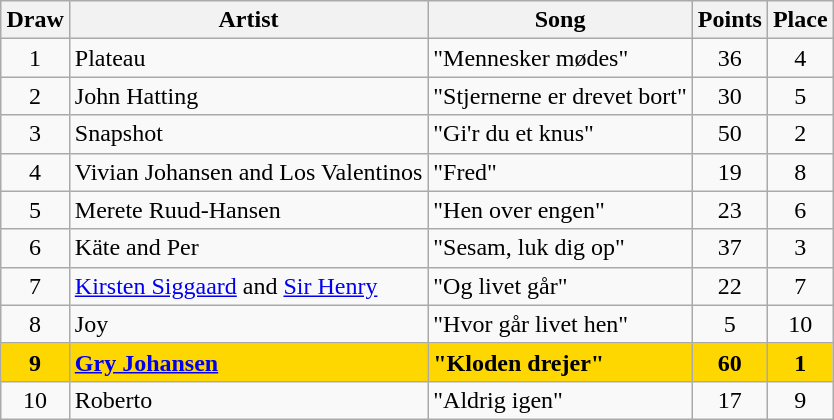<table class="sortable wikitable" style="margin: 1em auto 1em auto; text-align:center">
<tr>
<th>Draw</th>
<th>Artist</th>
<th>Song</th>
<th>Points</th>
<th>Place</th>
</tr>
<tr>
<td>1</td>
<td align="left">Plateau</td>
<td align="left">"Mennesker mødes"</td>
<td>36</td>
<td>4</td>
</tr>
<tr>
<td>2</td>
<td align="left">John Hatting</td>
<td align="left">"Stjernerne er drevet bort"</td>
<td>30</td>
<td>5</td>
</tr>
<tr>
<td>3</td>
<td align="left">Snapshot</td>
<td align="left">"Gi'r du et knus"</td>
<td>50</td>
<td>2</td>
</tr>
<tr>
<td>4</td>
<td align="left">Vivian Johansen and Los Valentinos</td>
<td align="left">"Fred"</td>
<td>19</td>
<td>8</td>
</tr>
<tr>
<td>5</td>
<td align="left">Merete Ruud-Hansen</td>
<td align="left">"Hen over engen"</td>
<td>23</td>
<td>6</td>
</tr>
<tr>
<td>6</td>
<td align="left">Käte and Per</td>
<td align="left">"Sesam, luk dig op"</td>
<td>37</td>
<td>3</td>
</tr>
<tr>
<td>7</td>
<td align="left"><a href='#'>Kirsten Siggaard</a> and <a href='#'>Sir Henry</a></td>
<td align="left">"Og livet går"</td>
<td>22</td>
<td>7</td>
</tr>
<tr>
<td>8</td>
<td align="left">Joy</td>
<td align="left">"Hvor går livet hen"</td>
<td>5</td>
<td>10</td>
</tr>
<tr style="font-weight:bold; background:gold;">
<td>9</td>
<td align="left"><a href='#'>Gry Johansen</a></td>
<td align="left">"Kloden drejer"</td>
<td>60</td>
<td>1</td>
</tr>
<tr>
<td>10</td>
<td align="left">Roberto</td>
<td align="left">"Aldrig igen"</td>
<td>17</td>
<td>9</td>
</tr>
</table>
